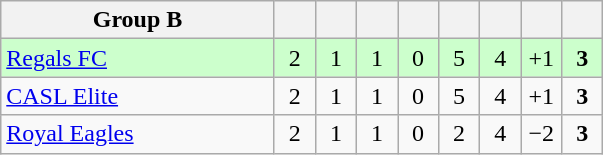<table class="wikitable" style="text-align:center">
<tr>
<th width="175">Group B</th>
<th width="20"></th>
<th width="20"></th>
<th width="20"></th>
<th width="20"></th>
<th width="20"></th>
<th width="20"></th>
<th width="20"></th>
<th width="20"></th>
</tr>
<tr bgcolor=#ccffcc>
<td align=left><a href='#'>Regals FC</a></td>
<td>2</td>
<td>1</td>
<td>1</td>
<td>0</td>
<td>5</td>
<td>4</td>
<td>+1</td>
<td><strong>3</strong></td>
</tr>
<tr>
<td align=left><a href='#'>CASL Elite</a></td>
<td>2</td>
<td>1</td>
<td>1</td>
<td>0</td>
<td>5</td>
<td>4</td>
<td>+1</td>
<td><strong>3</strong></td>
</tr>
<tr>
<td align=left><a href='#'>Royal Eagles</a></td>
<td>2</td>
<td>1</td>
<td>1</td>
<td>0</td>
<td>2</td>
<td>4</td>
<td>−2</td>
<td><strong>3</strong></td>
</tr>
</table>
